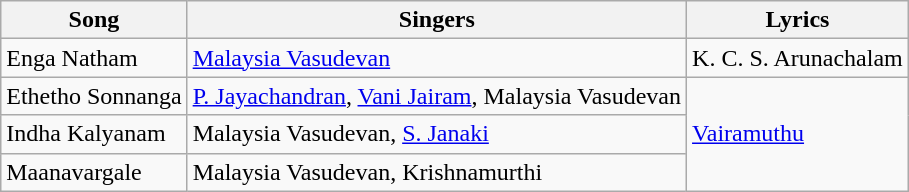<table class="wikitable">
<tr>
<th>Song</th>
<th>Singers</th>
<th>Lyrics</th>
</tr>
<tr>
<td>Enga Natham</td>
<td><a href='#'>Malaysia Vasudevan</a></td>
<td>K. C. S. Arunachalam</td>
</tr>
<tr>
<td>Ethetho Sonnanga</td>
<td><a href='#'>P. Jayachandran</a>, <a href='#'>Vani Jairam</a>, Malaysia Vasudevan</td>
<td rowspan="3"><a href='#'>Vairamuthu</a></td>
</tr>
<tr>
<td>Indha Kalyanam</td>
<td>Malaysia Vasudevan, <a href='#'>S. Janaki</a></td>
</tr>
<tr>
<td>Maanavargale</td>
<td>Malaysia Vasudevan, Krishnamurthi</td>
</tr>
</table>
